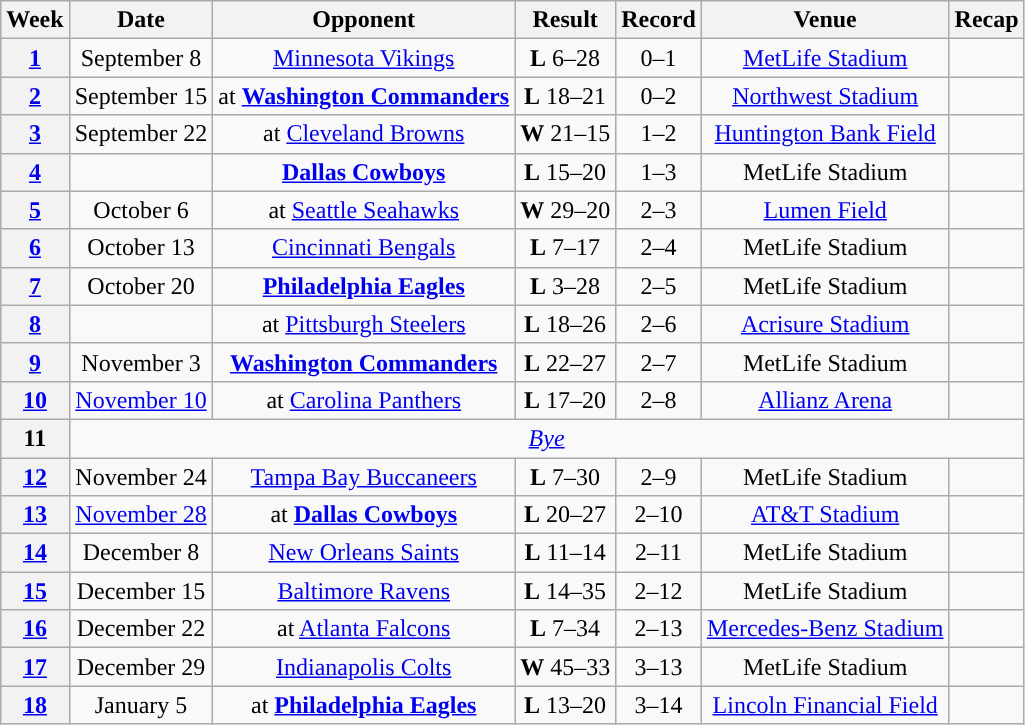<table class="wikitable" style="text-align:center">
<tr>
<th>Week</th>
<th>Date</th>
<th>Opponent</th>
<th>Result</th>
<th>Record</th>
<th>Venue</th>
<th>Recap</th>
</tr>
<tr>
<th><a href='#'>1</a></th>
<td>September 8</td>
<td><a href='#'>Minnesota Vikings</a></td>
<td><strong>L</strong> 6–28</td>
<td>0–1</td>
<td><a href='#'>MetLife Stadium</a></td>
<td></td>
</tr>
<tr>
<th><a href='#'>2</a></th>
<td>September 15</td>
<td>at <strong><a href='#'>Washington Commanders</a></strong></td>
<td><strong>L</strong> 18–21</td>
<td>0–2</td>
<td><a href='#'>Northwest Stadium</a></td>
<td></td>
</tr>
<tr>
<th><a href='#'>3</a></th>
<td>September 22</td>
<td>at <a href='#'>Cleveland Browns</a></td>
<td><strong>W</strong> 21–15</td>
<td>1–2</td>
<td><a href='#'>Huntington Bank Field</a></td>
<td></td>
</tr>
<tr>
<th><a href='#'>4</a></th>
<td></td>
<td><strong><a href='#'>Dallas Cowboys</a></strong></td>
<td><strong>L</strong> 15–20</td>
<td>1–3</td>
<td>MetLife Stadium</td>
<td></td>
</tr>
<tr>
<th><a href='#'>5</a></th>
<td>October 6</td>
<td>at <a href='#'>Seattle Seahawks</a></td>
<td><strong>W</strong> 29–20</td>
<td>2–3</td>
<td><a href='#'>Lumen Field</a></td>
<td></td>
</tr>
<tr>
<th><a href='#'>6</a></th>
<td>October 13</td>
<td><a href='#'>Cincinnati Bengals</a></td>
<td><strong>L</strong> 7–17</td>
<td>2–4</td>
<td>MetLife Stadium</td>
<td></td>
</tr>
<tr>
<th><a href='#'>7</a></th>
<td>October 20</td>
<td><strong><a href='#'>Philadelphia Eagles</a></strong></td>
<td><strong>L</strong> 3–28</td>
<td>2–5</td>
<td>MetLife Stadium</td>
<td></td>
</tr>
<tr>
<th><a href='#'>8</a></th>
<td></td>
<td>at <a href='#'>Pittsburgh Steelers</a></td>
<td><strong>L</strong> 18–26</td>
<td>2–6</td>
<td><a href='#'>Acrisure Stadium</a></td>
<td></td>
</tr>
<tr>
<th><a href='#'>9</a></th>
<td>November 3</td>
<td><strong><a href='#'>Washington Commanders</a></strong></td>
<td><strong>L</strong> 22–27</td>
<td>2–7</td>
<td>MetLife Stadium</td>
<td></td>
</tr>
<tr>
<th><a href='#'>10</a></th>
<td><a href='#'>November 10</a></td>
<td>at <a href='#'>Carolina Panthers</a></td>
<td><strong>L</strong> 17–20 </td>
<td>2–8</td>
<td> <a href='#'>Allianz Arena</a> </td>
<td></td>
</tr>
<tr>
<th>11</th>
<td colspan="6"><em><a href='#'>Bye</a></em></td>
</tr>
<tr>
<th><a href='#'>12</a></th>
<td>November 24</td>
<td><a href='#'>Tampa Bay Buccaneers</a></td>
<td><strong>L</strong> 7–30</td>
<td>2–9</td>
<td>MetLife Stadium</td>
<td></td>
</tr>
<tr>
<th><a href='#'>13</a></th>
<td><a href='#'>November 28</a></td>
<td>at <strong><a href='#'>Dallas Cowboys</a></strong></td>
<td><strong>L</strong> 20–27</td>
<td>2–10</td>
<td><a href='#'>AT&T Stadium</a></td>
<td></td>
</tr>
<tr>
<th><a href='#'>14</a></th>
<td>December 8</td>
<td><a href='#'>New Orleans Saints</a></td>
<td><strong>L</strong> 11–14</td>
<td>2–11</td>
<td>MetLife Stadium</td>
<td></td>
</tr>
<tr>
<th><a href='#'>15</a></th>
<td>December 15</td>
<td><a href='#'>Baltimore Ravens</a></td>
<td><strong>L</strong> 14–35</td>
<td>2–12</td>
<td>MetLife Stadium</td>
<td></td>
</tr>
<tr>
<th><a href='#'>16</a></th>
<td>December 22</td>
<td>at <a href='#'>Atlanta Falcons</a></td>
<td><strong>L</strong> 7–34</td>
<td>2–13</td>
<td><a href='#'>Mercedes-Benz Stadium</a></td>
<td></td>
</tr>
<tr>
<th><a href='#'>17</a></th>
<td>December 29</td>
<td><a href='#'>Indianapolis Colts</a></td>
<td><strong>W</strong> 45–33</td>
<td>3–13</td>
<td>MetLife Stadium</td>
<td></td>
</tr>
<tr>
<th><a href='#'>18</a></th>
<td>January 5</td>
<td>at <strong><a href='#'>Philadelphia Eagles</a></strong></td>
<td><strong>L</strong> 13–20</td>
<td>3–14</td>
<td><a href='#'>Lincoln Financial Field</a></td>
<td></td>
</tr>
</table>
